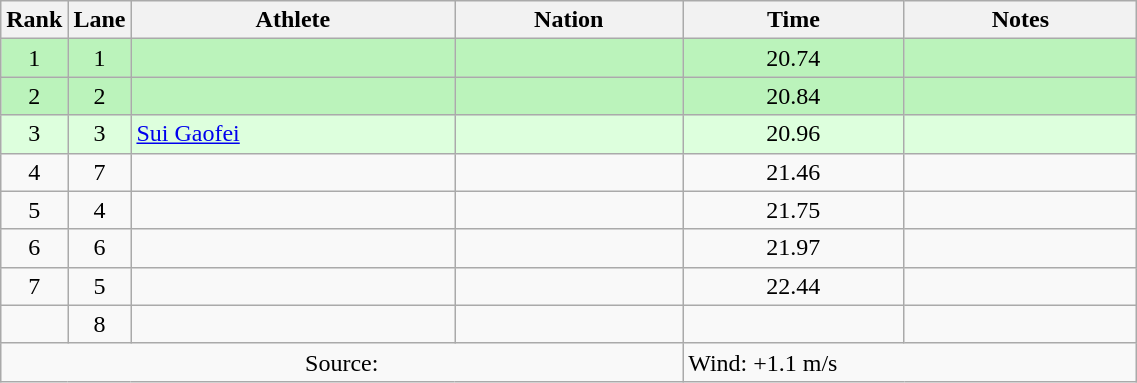<table class="wikitable sortable" style="text-align:center;width: 60%;">
<tr>
<th scope="col" style="width: 10px;">Rank</th>
<th scope="col" style="width: 10px;">Lane</th>
<th scope="col">Athlete</th>
<th scope="col">Nation</th>
<th scope="col">Time</th>
<th scope="col">Notes</th>
</tr>
<tr bgcolor=bbf3bb>
<td>1</td>
<td>1</td>
<td align=left></td>
<td align=left></td>
<td>20.74</td>
<td></td>
</tr>
<tr bgcolor=bbf3bb>
<td>2</td>
<td>2</td>
<td align=left></td>
<td align=left></td>
<td>20.84</td>
<td></td>
</tr>
<tr bgcolor=ddffdd>
<td>3</td>
<td>3</td>
<td align=left><a href='#'>Sui Gaofei</a></td>
<td align=left></td>
<td>20.96</td>
<td></td>
</tr>
<tr>
<td>4</td>
<td>7</td>
<td align=left></td>
<td align=left></td>
<td>21.46</td>
<td></td>
</tr>
<tr>
<td>5</td>
<td>4</td>
<td align=left></td>
<td align=left></td>
<td>21.75</td>
<td></td>
</tr>
<tr>
<td>6</td>
<td>6</td>
<td align=left></td>
<td align=left></td>
<td>21.97</td>
<td></td>
</tr>
<tr>
<td>7</td>
<td>5</td>
<td align=left></td>
<td align=left></td>
<td>22.44</td>
<td></td>
</tr>
<tr>
<td></td>
<td>8</td>
<td align=left></td>
<td align=left></td>
<td></td>
<td></td>
</tr>
<tr class="sortbottom">
<td colspan="4">Source:</td>
<td colspan="2" style="text-align:left;">Wind: +1.1 m/s</td>
</tr>
</table>
